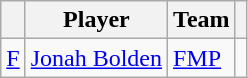<table class="wikitable">
<tr>
<th align="center"></th>
<th align="center">Player</th>
<th align="center">Team</th>
<th align="center"></th>
</tr>
<tr>
<td align="center"><a href='#'>F</a></td>
<td> <a href='#'>Jonah Bolden</a></td>
<td> <a href='#'>FMP</a></td>
<td align="center"></td>
</tr>
</table>
